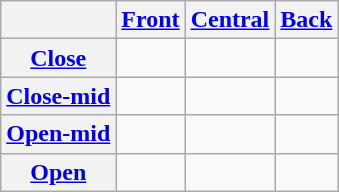<table class="wikitable" style=text-align:center>
<tr>
<th></th>
<th><a href='#'>Front</a></th>
<th><a href='#'>Central</a></th>
<th><a href='#'>Back</a></th>
</tr>
<tr>
<th><a href='#'>Close</a></th>
<td></td>
<td></td>
<td></td>
</tr>
<tr>
<th><a href='#'>Close-mid</a></th>
<td></td>
<td></td>
<td></td>
</tr>
<tr>
<th><a href='#'>Open-mid</a></th>
<td></td>
<td></td>
<td></td>
</tr>
<tr>
<th><a href='#'>Open</a></th>
<td></td>
<td></td>
<td></td>
</tr>
</table>
